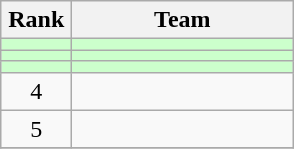<table class="wikitable" style="text-align:center">
<tr>
<th width=40>Rank</th>
<th width=140>Team</th>
</tr>
<tr bgcolor=#ccffcc>
<td></td>
<td style="text-align:left"></td>
</tr>
<tr bgcolor=#ccffcc>
<td></td>
<td style="text-align:left"></td>
</tr>
<tr bgcolor=#ccffcc>
<td></td>
<td style="text-align:left"></td>
</tr>
<tr>
<td>4</td>
<td style="text-align:left"></td>
</tr>
<tr>
<td>5</td>
<td style="text-align:left"></td>
</tr>
<tr>
</tr>
</table>
